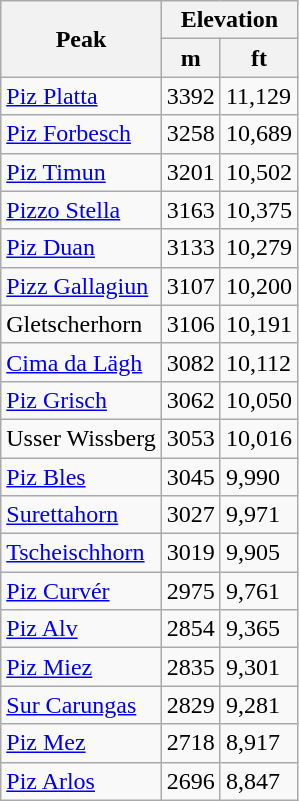<table class="wikitable sortable">
<tr>
<th rowspan=2>Peak</th>
<th colspan=2>Elevation</th>
</tr>
<tr>
<th>m</th>
<th>ft</th>
</tr>
<tr>
<td><a href='#'>Piz Platta</a></td>
<td>3392</td>
<td>11,129</td>
</tr>
<tr>
<td><a href='#'>Piz Forbesch</a></td>
<td>3258</td>
<td>10,689</td>
</tr>
<tr>
<td><a href='#'>Piz Timun</a></td>
<td>3201</td>
<td>10,502</td>
</tr>
<tr>
<td><a href='#'>Pizzo Stella</a></td>
<td>3163</td>
<td>10,375</td>
</tr>
<tr>
<td><a href='#'>Piz Duan</a></td>
<td>3133</td>
<td>10,279</td>
</tr>
<tr>
<td><a href='#'>Pizz Gallagiun</a></td>
<td>3107</td>
<td>10,200</td>
</tr>
<tr>
<td>Gletscherhorn</td>
<td>3106</td>
<td>10,191</td>
</tr>
<tr>
<td><a href='#'>Cima da Lägh</a></td>
<td>3082</td>
<td>10,112</td>
</tr>
<tr>
<td><a href='#'>Piz Grisch</a></td>
<td>3062</td>
<td>10,050</td>
</tr>
<tr>
<td>Usser Wissberg</td>
<td>3053</td>
<td>10,016</td>
</tr>
<tr>
<td><a href='#'>Piz Bles</a></td>
<td>3045</td>
<td>9,990</td>
</tr>
<tr>
<td><a href='#'>Surettahorn</a></td>
<td>3027</td>
<td>9,971</td>
</tr>
<tr>
<td><a href='#'>Tscheischhorn</a></td>
<td>3019</td>
<td>9,905</td>
</tr>
<tr>
<td><a href='#'>Piz Curvér</a></td>
<td>2975</td>
<td>9,761</td>
</tr>
<tr>
<td><a href='#'>Piz Alv</a></td>
<td>2854</td>
<td>9,365</td>
</tr>
<tr>
<td><a href='#'>Piz Miez</a></td>
<td>2835</td>
<td>9,301</td>
</tr>
<tr>
<td><a href='#'>Sur Carungas</a></td>
<td>2829</td>
<td>9,281</td>
</tr>
<tr>
<td><a href='#'>Piz Mez</a></td>
<td>2718</td>
<td>8,917</td>
</tr>
<tr>
<td><a href='#'>Piz Arlos</a></td>
<td>2696</td>
<td>8,847</td>
</tr>
</table>
